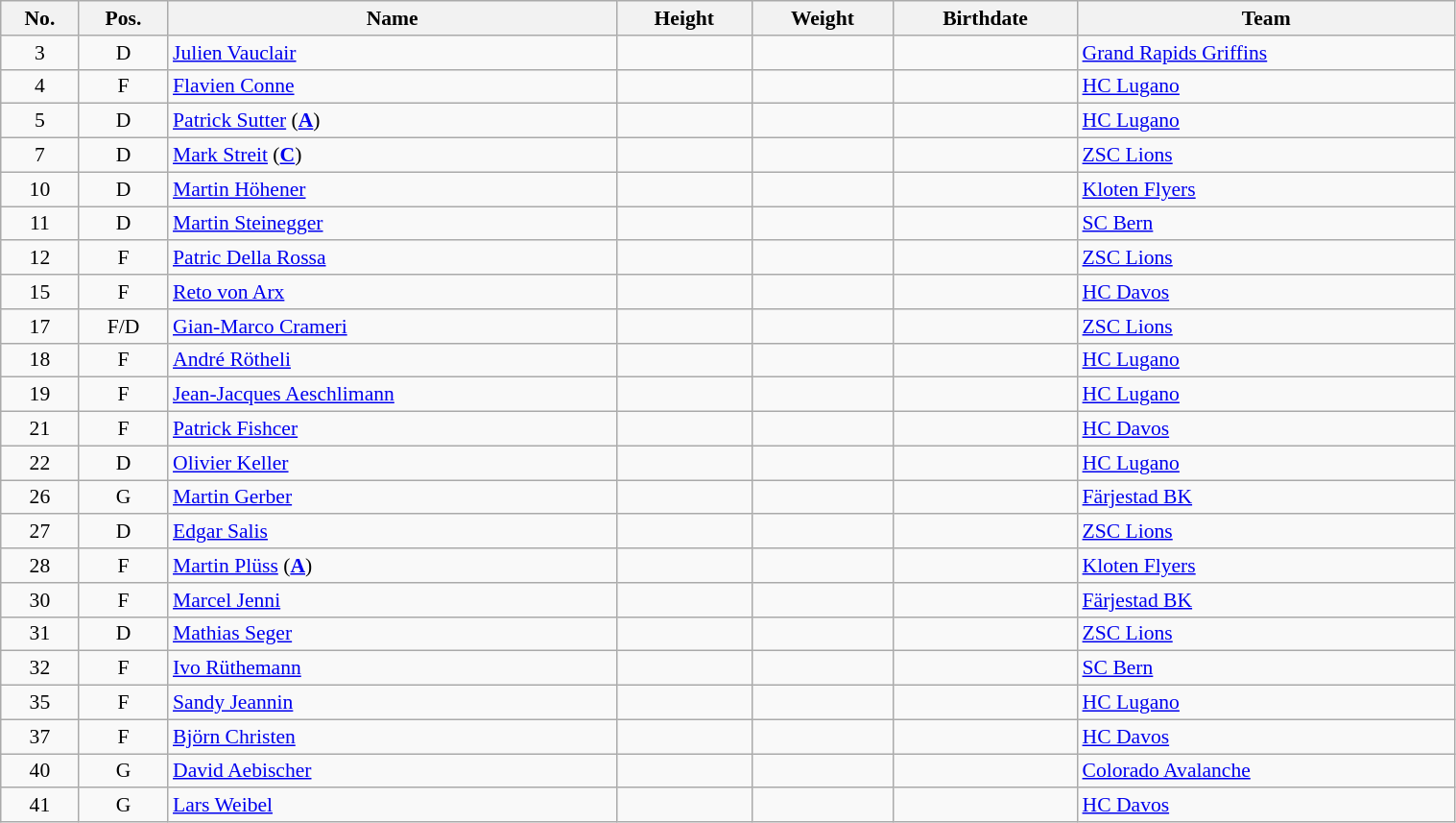<table class="wikitable sortable" width="80%" style="font-size: 90%; text-align: center;">
<tr>
<th>No.</th>
<th>Pos.</th>
<th>Name</th>
<th>Height</th>
<th>Weight</th>
<th>Birthdate</th>
<th>Team</th>
</tr>
<tr>
<td>3</td>
<td>D</td>
<td style="text-align:left;"><a href='#'>Julien Vauclair</a></td>
<td></td>
<td></td>
<td style="text-align:right;"></td>
<td style="text-align:left;"> <a href='#'>Grand Rapids Griffins</a></td>
</tr>
<tr>
<td>4</td>
<td>F</td>
<td style="text-align:left;"><a href='#'>Flavien Conne</a></td>
<td></td>
<td></td>
<td style="text-align:right;"></td>
<td style="text-align:left;"> <a href='#'>HC Lugano</a></td>
</tr>
<tr>
<td>5</td>
<td>D</td>
<td style="text-align:left;"><a href='#'>Patrick Sutter</a> (<strong><a href='#'>A</a></strong>)</td>
<td></td>
<td></td>
<td style="text-align:right;"></td>
<td style="text-align:left;"> <a href='#'>HC Lugano</a></td>
</tr>
<tr>
<td>7</td>
<td>D</td>
<td style="text-align:left;"><a href='#'>Mark Streit</a> (<strong><a href='#'>C</a></strong>)</td>
<td></td>
<td></td>
<td style="text-align:right;"></td>
<td style="text-align:left;"> <a href='#'>ZSC Lions</a></td>
</tr>
<tr>
<td>10</td>
<td>D</td>
<td style="text-align:left;"><a href='#'>Martin Höhener</a></td>
<td></td>
<td></td>
<td style="text-align:right;"></td>
<td style="text-align:left;"> <a href='#'>Kloten Flyers</a></td>
</tr>
<tr>
<td>11</td>
<td>D</td>
<td style="text-align:left;"><a href='#'>Martin Steinegger</a></td>
<td></td>
<td></td>
<td style="text-align:right;"></td>
<td style="text-align:left;"> <a href='#'>SC Bern</a></td>
</tr>
<tr>
<td>12</td>
<td>F</td>
<td style="text-align:left;"><a href='#'>Patric Della Rossa</a></td>
<td></td>
<td></td>
<td style="text-align:right;"></td>
<td style="text-align:left;"> <a href='#'>ZSC Lions</a></td>
</tr>
<tr>
<td>15</td>
<td>F</td>
<td style="text-align:left;"><a href='#'>Reto von Arx</a></td>
<td></td>
<td></td>
<td style="text-align:right;"></td>
<td style="text-align:left;"> <a href='#'>HC Davos</a></td>
</tr>
<tr>
<td>17</td>
<td>F/D</td>
<td style="text-align:left;"><a href='#'>Gian-Marco Crameri</a></td>
<td></td>
<td></td>
<td style="text-align:right;"></td>
<td style="text-align:left;"> <a href='#'>ZSC Lions</a></td>
</tr>
<tr>
<td>18</td>
<td>F</td>
<td style="text-align:left;"><a href='#'>André Rötheli</a></td>
<td></td>
<td></td>
<td style="text-align:right;"></td>
<td style="text-align:left;"> <a href='#'>HC Lugano</a></td>
</tr>
<tr>
<td>19</td>
<td>F</td>
<td style="text-align:left;"><a href='#'>Jean-Jacques Aeschlimann</a></td>
<td></td>
<td></td>
<td style="text-align:right;"></td>
<td style="text-align:left;"> <a href='#'>HC Lugano</a></td>
</tr>
<tr>
<td>21</td>
<td>F</td>
<td style="text-align:left;"><a href='#'>Patrick Fishcer</a></td>
<td></td>
<td></td>
<td style="text-align:right;"></td>
<td style="text-align:left;"> <a href='#'>HC Davos</a></td>
</tr>
<tr>
<td>22</td>
<td>D</td>
<td style="text-align:left;"><a href='#'>Olivier Keller</a></td>
<td></td>
<td></td>
<td style="text-align:right;"></td>
<td style="text-align:left;"> <a href='#'>HC Lugano</a></td>
</tr>
<tr>
<td>26</td>
<td>G</td>
<td style="text-align:left;"><a href='#'>Martin Gerber</a></td>
<td></td>
<td></td>
<td style="text-align:right;"></td>
<td style="text-align:left;"> <a href='#'>Färjestad BK</a></td>
</tr>
<tr>
<td>27</td>
<td>D</td>
<td style="text-align:left;"><a href='#'>Edgar Salis</a></td>
<td></td>
<td></td>
<td style="text-align:right;"></td>
<td style="text-align:left;"> <a href='#'>ZSC Lions</a></td>
</tr>
<tr>
<td>28</td>
<td>F</td>
<td style="text-align:left;"><a href='#'>Martin Plüss</a> (<strong><a href='#'>A</a></strong>)</td>
<td></td>
<td></td>
<td style="text-align:right;"></td>
<td style="text-align:left;"> <a href='#'>Kloten Flyers</a></td>
</tr>
<tr>
<td>30</td>
<td>F</td>
<td style="text-align:left;"><a href='#'>Marcel Jenni</a></td>
<td></td>
<td></td>
<td style="text-align:right;"></td>
<td style="text-align:left;"> <a href='#'>Färjestad BK</a></td>
</tr>
<tr>
<td>31</td>
<td>D</td>
<td style="text-align:left;"><a href='#'>Mathias Seger</a></td>
<td></td>
<td></td>
<td style="text-align:right;"></td>
<td style="text-align:left;"> <a href='#'>ZSC Lions</a></td>
</tr>
<tr>
<td>32</td>
<td>F</td>
<td style="text-align:left;"><a href='#'>Ivo Rüthemann</a></td>
<td></td>
<td></td>
<td style="text-align:right;"></td>
<td style="text-align:left;"> <a href='#'>SC Bern</a></td>
</tr>
<tr>
<td>35</td>
<td>F</td>
<td style="text-align:left;"><a href='#'>Sandy Jeannin</a></td>
<td></td>
<td></td>
<td style="text-align:right;"></td>
<td style="text-align:left;"> <a href='#'>HC Lugano</a></td>
</tr>
<tr>
<td>37</td>
<td>F</td>
<td style="text-align:left;"><a href='#'>Björn Christen</a></td>
<td></td>
<td></td>
<td style="text-align:right;"></td>
<td style="text-align:left;"> <a href='#'>HC Davos</a></td>
</tr>
<tr>
<td>40</td>
<td>G</td>
<td style="text-align:left;"><a href='#'>David Aebischer</a></td>
<td></td>
<td></td>
<td style="text-align:right;"></td>
<td style="text-align:left;"> <a href='#'>Colorado Avalanche</a></td>
</tr>
<tr>
<td>41</td>
<td>G</td>
<td style="text-align:left;"><a href='#'>Lars Weibel</a></td>
<td></td>
<td></td>
<td style="text-align:right;"></td>
<td style="text-align:left;"> <a href='#'>HC Davos</a></td>
</tr>
</table>
